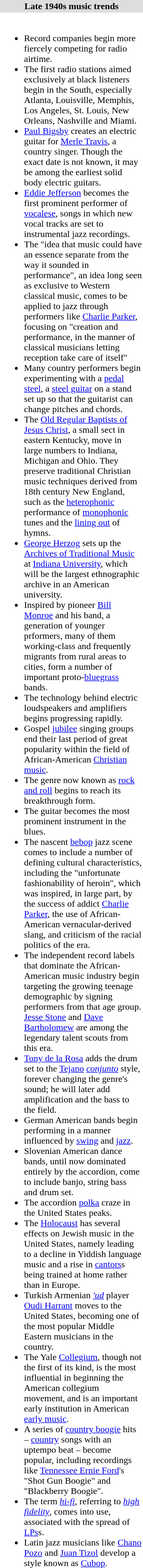<table align="right" border="0" cellpadding="2" width=250 cellspacing="0" style="margin-left:0.5em;" class="toccolours">
<tr>
<th style="background:#ddd;">Late 1940s music trends</th>
</tr>
<tr>
<td><br><ul><li>Record companies begin more fiercely competing for radio airtime.</li><li>The first radio stations aimed exclusively at black listeners begin in the South, especially Atlanta, Louisville, Memphis, Los Angeles, St. Louis, New Orleans, Nashville and Miami.</li><li><a href='#'>Paul Bigsby</a> creates an electric guitar for <a href='#'>Merle Travis</a>, a country singer. Though the exact date is not known, it may be among the earliest solid body electric guitars.</li><li><a href='#'>Eddie Jefferson</a> becomes the first prominent performer of <a href='#'>vocalese</a>, songs in which new vocal tracks are set to instrumental jazz recordings.</li><li>The "idea that music could have an essence separate from the way it sounded in performance", an idea long seen as exclusive to Western classical music, comes to be applied to jazz through performers like <a href='#'>Charlie Parker</a>, focusing on "creation and performance, in the manner of classical musicians letting reception take care of itself"</li><li>Many country performers begin experimenting with a <a href='#'>pedal steel</a>, a <a href='#'>steel guitar</a> on a stand set up so that the guitarist can change pitches and chords.</li><li>The <a href='#'>Old Regular Baptists of Jesus Christ</a>, a small sect in eastern Kentucky, move in large numbers to Indiana, Michigan and Ohio. They preserve traditional Christian music techniques derived from 18th century New England, such as the <a href='#'>heterophonic</a> performance of <a href='#'>monophonic</a> tunes and the <a href='#'>lining out</a> of hymns.</li><li><a href='#'>George Herzog</a> sets up the <a href='#'>Archives of Traditional Music</a> at <a href='#'>Indiana University</a>, which will be the largest ethnographic archive in an American university.</li><li>Inspired by pioneer <a href='#'>Bill Monroe</a> and his band, a generation of younger prformers, many of them working-class and frequently migrants from rural areas to cities, form a number of important proto-<a href='#'>bluegrass</a> bands.</li><li>The technology behind electric loudspeakers and amplifiers begins progressing rapidly.</li><li>Gospel <a href='#'>jubilee</a> singing groups end their last period of great popularity within the field of African-American <a href='#'>Christian music</a>.</li><li>The genre now known as <a href='#'>rock and roll</a> begins to reach its breakthrough form.</li><li>The guitar becomes the most prominent instrument in the blues.</li><li>The nascent <a href='#'>bebop</a> jazz scene comes to include a number of defining cultural characteristics, including the "unfortunate fashionability of heroin", which was inspired, in large part, by the success of addict <a href='#'>Charlie Parker</a>, the use of African-American vernacular-derived slang, and criticism of the racial politics of the era.</li><li>The independent record labels that dominate the African-American music industry begin targeting the growing teenage demographic by signing performers from that age group. <a href='#'>Jesse Stone</a> and <a href='#'>Dave Bartholomew</a> are among the legendary talent scouts from this era.</li><li><a href='#'>Tony de la Rosa</a> adds the drum set to the <a href='#'>Tejano</a> <em><a href='#'>conjunto</a></em> style, forever changing the genre's sound; he will later add amplification and the bass to the field.</li><li>German American bands begin performing in a manner influenced by <a href='#'>swing</a> and <a href='#'>jazz</a>.</li><li>Slovenian American dance bands, until now dominated entirely by the accordion, come to include banjo, string bass and drum set.</li><li>The accordion <a href='#'>polka</a> craze in the United States peaks.</li><li>The <a href='#'>Holocaust</a> has several effects on Jewish music in the United States, namely leading to a decline in Yiddish language music and a rise in <a href='#'>cantors</a>s being trained at home rather than in Europe.</li><li>Turkish Armenian <em><a href='#'>'ud</a></em> player <a href='#'>Oudi Harrant</a> moves to the United States, becoming one of the most popular Middle Eastern musicians in the country.</li><li>The Yale <a href='#'>Collegium</a>, though not the first of its kind, is the most influential in beginning the American collegium movement, and is an important early institution in American <a href='#'>early music</a>.</li><li>A series of <a href='#'>country boogie</a> hits – <a href='#'>country</a> songs with an uptempo beat – become popular, including recordings like <a href='#'>Tennessee Ernie Ford</a>'s "Shot Gun Boogie" and "Blackberry Boogie".</li><li>The term <em><a href='#'>hi-fi</a></em>, referring to <em><a href='#'>high fidelity</a></em>, comes into use, associated with the spread of <a href='#'>LPs</a>s.</li><li>Latin jazz musicians like <a href='#'>Chano Pozo</a> and <a href='#'>Juan Tizol</a> develop a style known as <a href='#'>Cubop</a>.</li></ul></td>
</tr>
</table>
